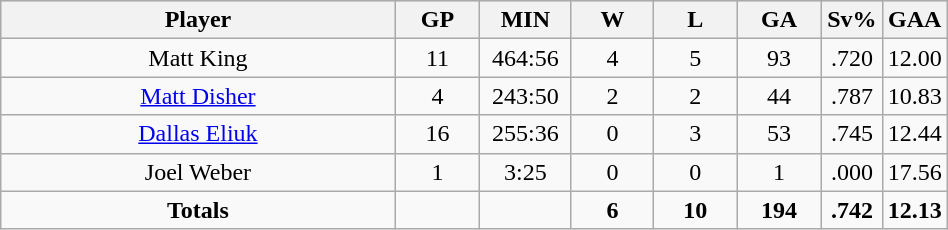<table class="wikitable sortable" width="50%">
<tr align="center"  bgcolor="#dddddd">
<th width="50%">Player</th>
<th width="10%">GP</th>
<th width="10%">MIN</th>
<th width="10%">W</th>
<th width="10%">L</th>
<th width="10%">GA</th>
<th width="10%">Sv%</th>
<th width="10%">GAA</th>
</tr>
<tr align=center>
<td>Matt King</td>
<td>11</td>
<td>464:56</td>
<td>4</td>
<td>5</td>
<td>93</td>
<td>.720</td>
<td>12.00</td>
</tr>
<tr align=center>
<td><a href='#'>Matt Disher</a></td>
<td>4</td>
<td>243:50</td>
<td>2</td>
<td>2</td>
<td>44</td>
<td>.787</td>
<td>10.83</td>
</tr>
<tr align=center>
<td><a href='#'>Dallas Eliuk</a></td>
<td>16</td>
<td>255:36</td>
<td>0</td>
<td>3</td>
<td>53</td>
<td>.745</td>
<td>12.44</td>
</tr>
<tr align=center>
<td>Joel Weber</td>
<td>1</td>
<td>3:25</td>
<td>0</td>
<td>0</td>
<td>1</td>
<td>.000</td>
<td>17.56</td>
</tr>
<tr align=center>
<td><strong>Totals</strong></td>
<td></td>
<td></td>
<td><strong>6</strong></td>
<td><strong>10</strong></td>
<td><strong> 194</strong></td>
<td><strong> .742</strong></td>
<td><strong> 12.13</strong></td>
</tr>
</table>
